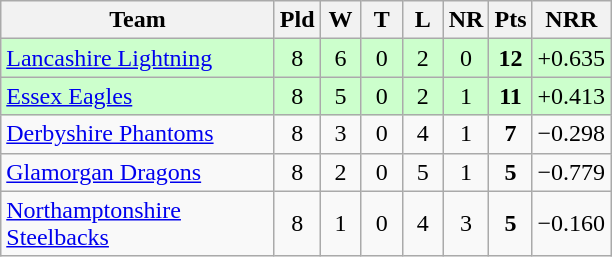<table class="wikitable" style="text-align:center;">
<tr>
<th width=175>Team</th>
<th style="width:20px;" abbr="Played">Pld</th>
<th style="width:20px;" abbr="Won">W</th>
<th style="width:20px;" abbr="Tied">T</th>
<th style="width:20px;" abbr="Lost">L</th>
<th style="width:20px;" abbr="No result">NR</th>
<th style="width:20px;" abbr="Points">Pts</th>
<th style="width:20px;" abbr="Net run rate">NRR</th>
</tr>
<tr style="background:#cfc;">
<td style="text-align:left;"><a href='#'>Lancashire Lightning</a></td>
<td>8</td>
<td>6</td>
<td>0</td>
<td>2</td>
<td>0</td>
<td><strong>12</strong></td>
<td>+0.635</td>
</tr>
<tr style="background:#cfc;">
<td style="text-align:left;"><a href='#'>Essex Eagles</a></td>
<td>8</td>
<td>5</td>
<td>0</td>
<td>2</td>
<td>1</td>
<td><strong>11</strong></td>
<td>+0.413</td>
</tr>
<tr>
<td style="text-align:left;"><a href='#'>Derbyshire Phantoms</a></td>
<td>8</td>
<td>3</td>
<td>0</td>
<td>4</td>
<td>1</td>
<td><strong>7</strong></td>
<td>−0.298</td>
</tr>
<tr>
<td style="text-align:left;"><a href='#'>Glamorgan Dragons</a></td>
<td>8</td>
<td>2</td>
<td>0</td>
<td>5</td>
<td>1</td>
<td><strong>5</strong></td>
<td>−0.779</td>
</tr>
<tr>
<td style="text-align:left;"><a href='#'>Northamptonshire Steelbacks</a></td>
<td>8</td>
<td>1</td>
<td>0</td>
<td>4</td>
<td>3</td>
<td><strong>5</strong></td>
<td>−0.160</td>
</tr>
</table>
